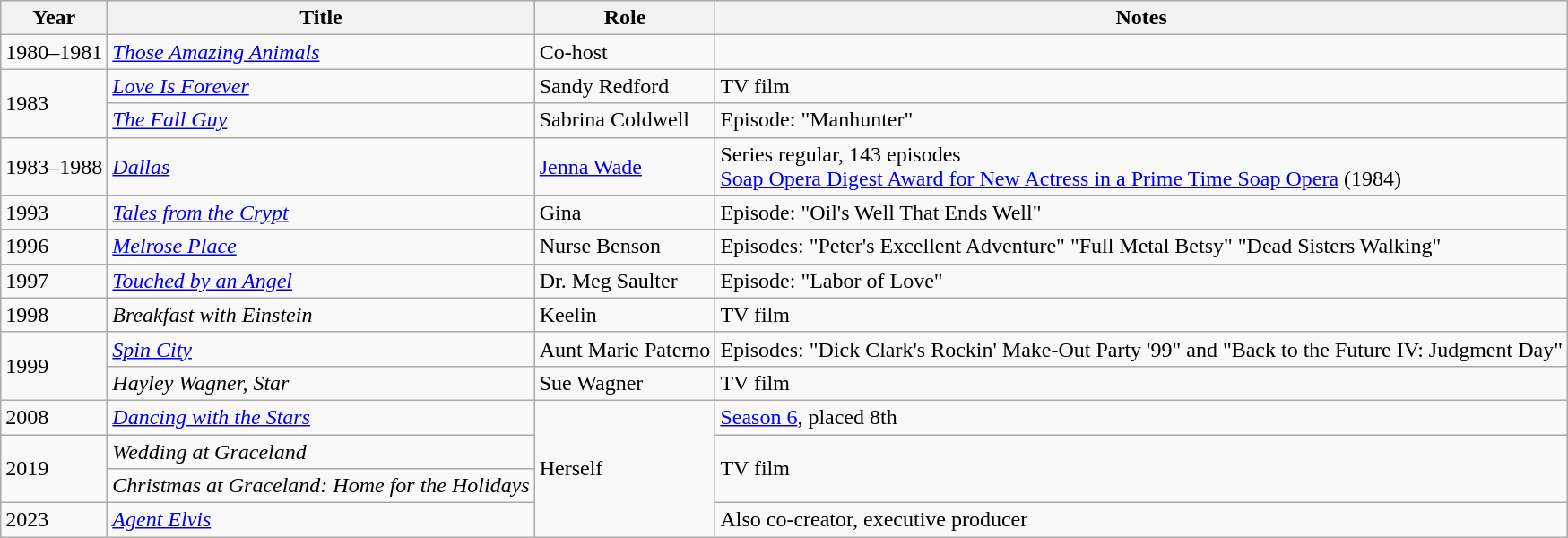<table class="wikitable">
<tr>
<th>Year</th>
<th>Title</th>
<th>Role</th>
<th>Notes</th>
</tr>
<tr>
<td>1980–1981</td>
<td><em><a href='#'>Those Amazing Animals</a></em></td>
<td>Co-host</td>
<td></td>
</tr>
<tr>
<td rowspan="2">1983</td>
<td><em><a href='#'>Love Is Forever</a></em></td>
<td>Sandy Redford</td>
<td>TV film</td>
</tr>
<tr>
<td><em><a href='#'>The Fall Guy</a></em></td>
<td>Sabrina Coldwell</td>
<td>Episode: "Manhunter"</td>
</tr>
<tr>
<td>1983–1988</td>
<td><em><a href='#'>Dallas</a></em></td>
<td><a href='#'>Jenna Wade</a></td>
<td>Series regular, 143 episodes<br><a href='#'>Soap Opera Digest Award for New Actress in a Prime Time Soap Opera</a> (1984)</td>
</tr>
<tr>
<td>1993</td>
<td><em><a href='#'>Tales from the Crypt</a></em></td>
<td>Gina</td>
<td>Episode: "Oil's Well That Ends Well"</td>
</tr>
<tr>
<td>1996</td>
<td><em><a href='#'>Melrose Place</a></em></td>
<td>Nurse Benson</td>
<td>Episodes: "Peter's Excellent Adventure" "Full Metal Betsy" "Dead Sisters Walking"</td>
</tr>
<tr>
<td>1997</td>
<td><em><a href='#'>Touched by an Angel</a></em></td>
<td>Dr. Meg Saulter</td>
<td>Episode: "Labor of Love"</td>
</tr>
<tr>
<td>1998</td>
<td><em>Breakfast with Einstein</em></td>
<td>Keelin</td>
<td>TV film</td>
</tr>
<tr>
<td rowspan="2">1999</td>
<td><em><a href='#'>Spin City</a></em></td>
<td>Aunt Marie Paterno</td>
<td>Episodes: "Dick Clark's Rockin' Make-Out Party '99" and "Back to the Future IV: Judgment Day"</td>
</tr>
<tr>
<td><em>Hayley Wagner, Star</em></td>
<td>Sue Wagner</td>
<td>TV film</td>
</tr>
<tr>
<td>2008</td>
<td><em><a href='#'>Dancing with the Stars</a></em></td>
<td rowspan="4">Herself</td>
<td><a href='#'>Season 6</a>, placed 8th</td>
</tr>
<tr>
<td rowspan="2">2019</td>
<td><em>Wedding at Graceland</em></td>
<td rowspan="2">TV film</td>
</tr>
<tr>
<td><em>Christmas at Graceland: Home for the Holidays</em></td>
</tr>
<tr>
<td>2023</td>
<td><em><a href='#'>Agent Elvis</a></em></td>
<td>Also co-creator, executive producer</td>
</tr>
</table>
